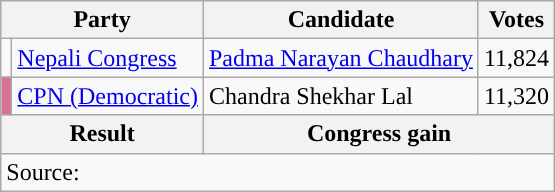<table class="wikitable">
<tr>
<th colspan="2">Party</th>
<th>Candidate</th>
<th>Votes</th>
</tr>
<tr>
<td style="background-color:"></td>
<td><a href='#'>Nepali Congress</a></td>
<td><a href='#'>Padma Narayan Chaudhary</a></td>
<td>11,824</td>
</tr>
<tr>
<td style="background-color:palevioletred"></td>
<td><a href='#'>CPN (Democratic)</a></td>
<td>Chandra Shekhar Lal</td>
<td>11,320</td>
</tr>
<tr>
<th colspan="2">Result</th>
<th colspan="2">Congress gain</th>
</tr>
<tr>
<td colspan="4">Source: </td>
</tr>
</table>
